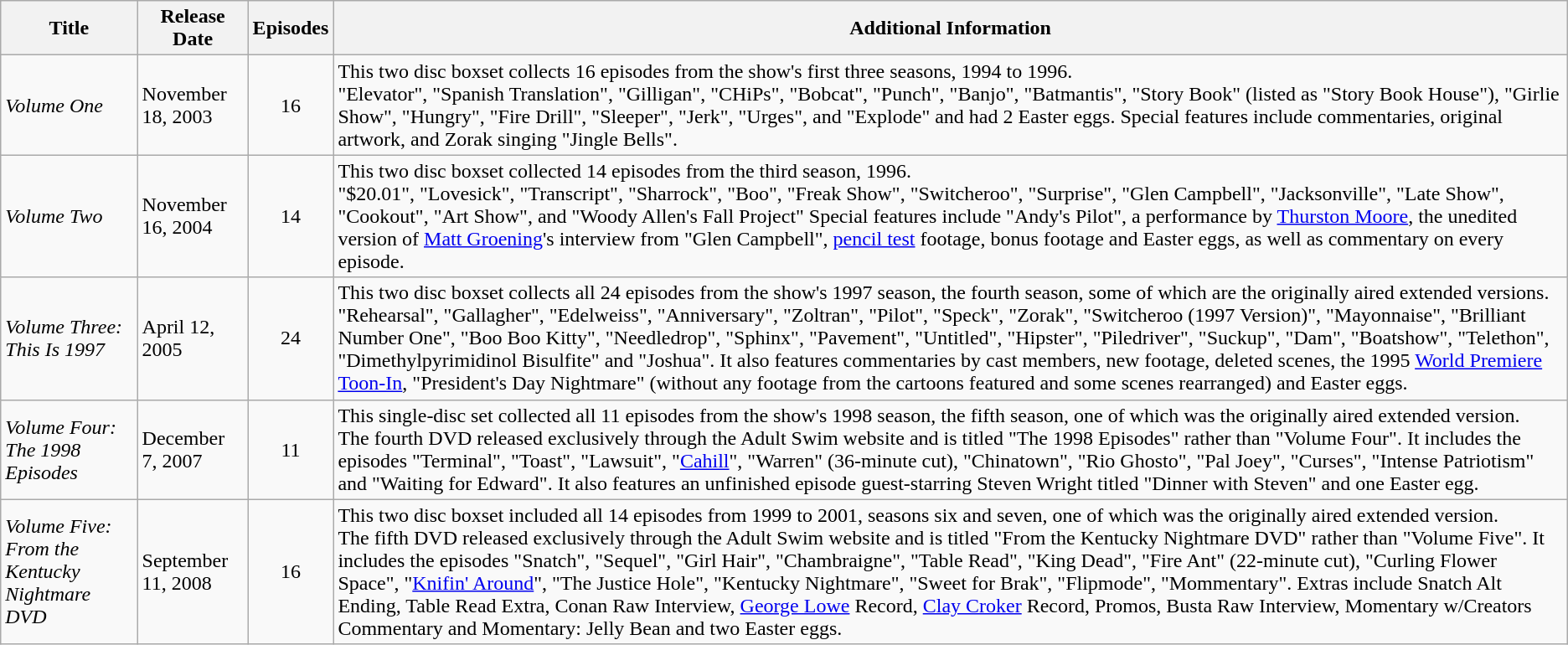<table class="wikitable">
<tr>
<th>Title</th>
<th>Release Date</th>
<th>Episodes</th>
<th>Additional Information</th>
</tr>
<tr>
<td><em>Volume One</em></td>
<td>November 18, 2003</td>
<td style="text-align:center;">16</td>
<td>This two disc boxset collects 16 episodes from the show's first three seasons, 1994 to 1996.<br>"Elevator", "Spanish Translation", "Gilligan", "CHiPs", "Bobcat", "Punch", "Banjo", "Batmantis", "Story Book" (listed as "Story Book House"), "Girlie Show", "Hungry", "Fire Drill", "Sleeper", "Jerk", "Urges", and "Explode" and had 2 Easter eggs. Special features include commentaries, original artwork, and Zorak singing "Jingle Bells".</td>
</tr>
<tr>
<td><em>Volume Two</em></td>
<td>November 16, 2004</td>
<td style="text-align:center;">14</td>
<td>This two disc boxset collected 14 episodes from the third season, 1996.<br>"$20.01", "Lovesick", "Transcript", "Sharrock", "Boo", "Freak Show", "Switcheroo", "Surprise", "Glen Campbell", "Jacksonville", "Late Show", "Cookout", "Art Show", and "Woody Allen's Fall Project"
Special features include "Andy's Pilot", a performance by <a href='#'>Thurston Moore</a>, the unedited version of <a href='#'>Matt Groening</a>'s interview from "Glen Campbell", <a href='#'>pencil test</a> footage, bonus footage and Easter eggs, as well as commentary on every episode.</td>
</tr>
<tr>
<td><em>Volume Three: <br>This Is 1997</em></td>
<td>April 12, 2005</td>
<td style="text-align:center;">24</td>
<td>This two disc boxset collects all 24 episodes from the show's 1997 season, the fourth season, some of which are the originally aired extended versions.<br>"Rehearsal", "Gallagher", "Edelweiss", "Anniversary", "Zoltran", "Pilot", "Speck", "Zorak", "Switcheroo (1997 Version)", "Mayonnaise", "Brilliant Number One", "Boo Boo Kitty", "Needledrop", "Sphinx", "Pavement", "Untitled", "Hipster", "Piledriver", "Suckup", "Dam", "Boatshow", "Telethon", "Dimethylpyrimidinol Bisulfite" and "Joshua". It also features commentaries by cast members, new footage, deleted scenes, the 1995 <a href='#'>World Premiere Toon-In</a>, "President's Day Nightmare" (without any footage from the cartoons featured and some scenes rearranged) and Easter eggs.</td>
</tr>
<tr>
<td><em>Volume Four: <br>The 1998 Episodes</em></td>
<td>December 7, 2007</td>
<td style="text-align:center;">11</td>
<td>This single-disc set collected all 11 episodes from the show's 1998 season, the fifth season, one of which was the originally aired extended version.<br>The fourth DVD released exclusively through the Adult Swim website and is titled "The 1998 Episodes" rather than "Volume Four". It includes the episodes "Terminal", "Toast", "Lawsuit", "<a href='#'>Cahill</a>", "Warren" (36-minute cut), "Chinatown", "Rio Ghosto", "Pal Joey", "Curses", "Intense Patriotism" and "Waiting for Edward". It also features an unfinished episode guest-starring Steven Wright titled "Dinner with Steven" and one Easter egg.</td>
</tr>
<tr>
<td><em>Volume Five: <br>From the Kentucky Nightmare DVD</em></td>
<td>September 11, 2008</td>
<td style="text-align:center;">16</td>
<td>This two disc boxset included all 14 episodes from 1999 to 2001, seasons six and seven, one of which was the originally aired extended version.<br>The fifth DVD released exclusively through the Adult Swim website and is titled "From the Kentucky Nightmare DVD" rather than "Volume Five". It includes the episodes "Snatch", "Sequel", "Girl Hair", "Chambraigne", "Table Read", "King Dead", "Fire Ant" (22-minute cut), "Curling Flower Space", "<a href='#'>Knifin' Around</a>", "The Justice Hole", "Kentucky Nightmare", "Sweet for Brak", "Flipmode", "Mommentary". Extras include Snatch Alt Ending, Table Read Extra, Conan Raw Interview, <a href='#'>George Lowe</a> Record, <a href='#'>Clay Croker</a> Record, Promos, Busta Raw Interview, Momentary w/Creators Commentary and Momentary: Jelly Bean and two Easter eggs.</td>
</tr>
</table>
